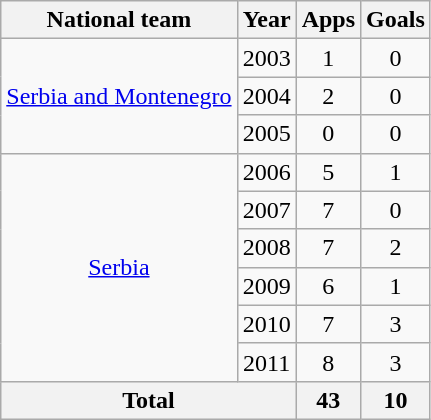<table class="wikitable" style="text-align:center">
<tr>
<th>National team</th>
<th>Year</th>
<th>Apps</th>
<th>Goals</th>
</tr>
<tr>
<td rowspan="3" style="vertical-align:center"><a href='#'>Serbia and Montenegro</a></td>
<td>2003</td>
<td>1</td>
<td>0</td>
</tr>
<tr>
<td>2004</td>
<td>2</td>
<td>0</td>
</tr>
<tr>
<td>2005</td>
<td>0</td>
<td>0</td>
</tr>
<tr>
<td rowspan="6" style="vertical-align:center"><a href='#'>Serbia</a></td>
<td>2006</td>
<td>5</td>
<td>1</td>
</tr>
<tr>
<td>2007</td>
<td>7</td>
<td>0</td>
</tr>
<tr>
<td>2008</td>
<td>7</td>
<td>2</td>
</tr>
<tr>
<td>2009</td>
<td>6</td>
<td>1</td>
</tr>
<tr>
<td>2010</td>
<td>7</td>
<td>3</td>
</tr>
<tr>
<td>2011</td>
<td>8</td>
<td>3</td>
</tr>
<tr>
<th colspan="2">Total</th>
<th>43</th>
<th>10</th>
</tr>
</table>
